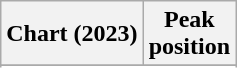<table class="wikitable sortable plainrowheaders">
<tr>
<th scope="col">Chart (2023)</th>
<th scope="col">Peak<br>position</th>
</tr>
<tr>
</tr>
<tr>
</tr>
<tr>
</tr>
<tr>
</tr>
<tr>
</tr>
<tr>
</tr>
</table>
